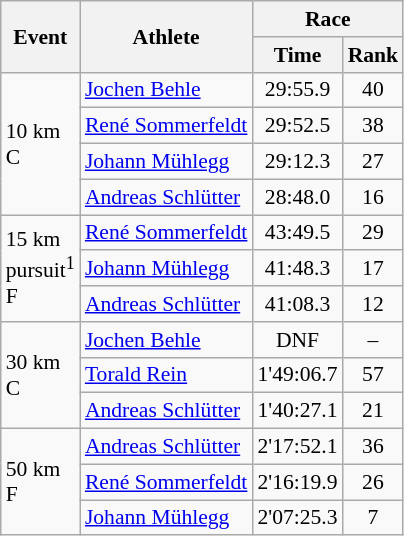<table class="wikitable" border="1" style="font-size:90%">
<tr>
<th rowspan=2>Event</th>
<th rowspan=2>Athlete</th>
<th colspan=2>Race</th>
</tr>
<tr>
<th>Time</th>
<th>Rank</th>
</tr>
<tr>
<td rowspan=4>10 km <br> C</td>
<td><a href='#'>Jochen Behle</a></td>
<td align=center>29:55.9</td>
<td align=center>40</td>
</tr>
<tr>
<td><a href='#'>René Sommerfeldt</a></td>
<td align=center>29:52.5</td>
<td align=center>38</td>
</tr>
<tr>
<td><a href='#'>Johann Mühlegg</a></td>
<td align=center>29:12.3</td>
<td align=center>27</td>
</tr>
<tr>
<td><a href='#'>Andreas Schlütter</a></td>
<td align=center>28:48.0</td>
<td align=center>16</td>
</tr>
<tr>
<td rowspan=3>15 km <br> pursuit<sup>1</sup> <br> F</td>
<td><a href='#'>René Sommerfeldt</a></td>
<td align=center>43:49.5</td>
<td align=center>29</td>
</tr>
<tr>
<td><a href='#'>Johann Mühlegg</a></td>
<td align=center>41:48.3</td>
<td align=center>17</td>
</tr>
<tr>
<td><a href='#'>Andreas Schlütter</a></td>
<td align=center>41:08.3</td>
<td align=center>12</td>
</tr>
<tr>
<td rowspan=3>30 km <br> C</td>
<td><a href='#'>Jochen Behle</a></td>
<td align=center>DNF</td>
<td align=center>–</td>
</tr>
<tr>
<td><a href='#'>Torald Rein</a></td>
<td align=center>1'49:06.7</td>
<td align=center>57</td>
</tr>
<tr>
<td><a href='#'>Andreas Schlütter</a></td>
<td align=center>1'40:27.1</td>
<td align=center>21</td>
</tr>
<tr>
<td rowspan=3>50 km <br> F</td>
<td><a href='#'>Andreas Schlütter</a></td>
<td align=center>2'17:52.1</td>
<td align=center>36</td>
</tr>
<tr>
<td><a href='#'>René Sommerfeldt</a></td>
<td align=center>2'16:19.9</td>
<td align=center>26</td>
</tr>
<tr>
<td><a href='#'>Johann Mühlegg</a></td>
<td align=center>2'07:25.3</td>
<td align=center>7</td>
</tr>
</table>
